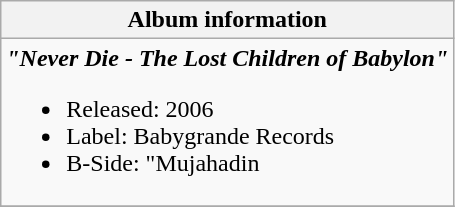<table class="wikitable">
<tr>
<th align="left">Album information</th>
</tr>
<tr>
<td align="left"><strong><em>"Never Die - The Lost Children of Babylon"</em></strong><br><ul><li>Released: 2006</li><li>Label: Babygrande Records</li><li>B-Side: "Mujahadin</li></ul></td>
</tr>
<tr>
</tr>
</table>
